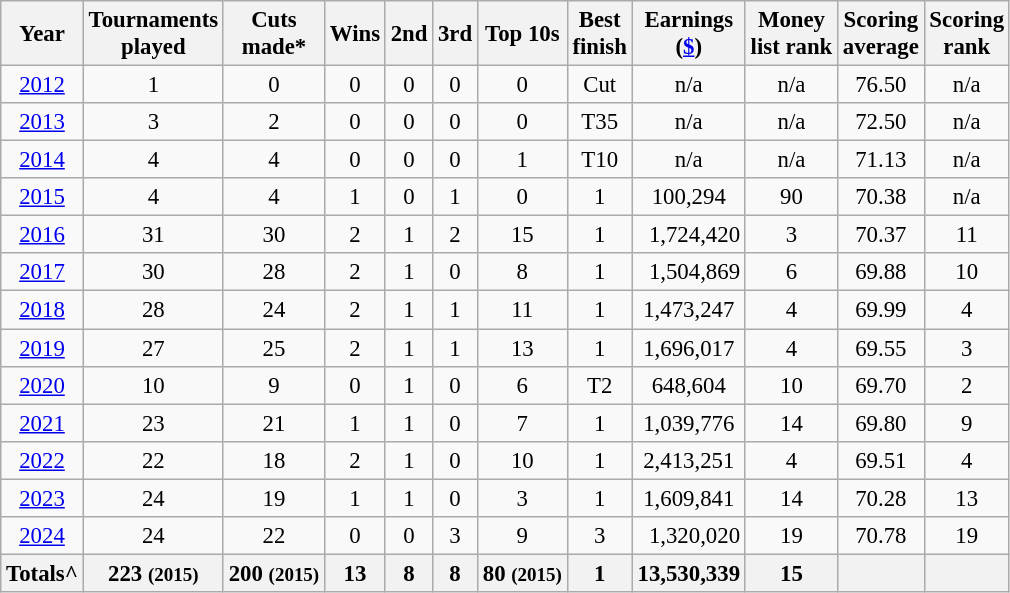<table class="wikitable" style="text-align:center; font-size: 95%;">
<tr>
<th>Year</th>
<th>Tournaments <br>played</th>
<th>Cuts <br>made*</th>
<th>Wins</th>
<th>2nd</th>
<th>3rd</th>
<th>Top 10s</th>
<th>Best <br>finish</th>
<th>Earnings<br>(<a href='#'>$</a>)</th>
<th>Money <br>list rank</th>
<th>Scoring <br>average</th>
<th>Scoring<br>rank</th>
</tr>
<tr>
<td><a href='#'>2012</a></td>
<td>1</td>
<td>0</td>
<td>0</td>
<td>0</td>
<td>0</td>
<td>0</td>
<td>Cut</td>
<td>n/a</td>
<td>n/a</td>
<td>76.50</td>
<td>n/a</td>
</tr>
<tr>
<td><a href='#'>2013</a></td>
<td>3</td>
<td>2</td>
<td>0</td>
<td>0</td>
<td>0</td>
<td>0</td>
<td>T35</td>
<td align=center>n/a</td>
<td>n/a</td>
<td>72.50</td>
<td>n/a</td>
</tr>
<tr>
<td><a href='#'>2014</a></td>
<td>4</td>
<td>4</td>
<td>0</td>
<td>0</td>
<td>0</td>
<td>1</td>
<td>T10</td>
<td align=center>n/a</td>
<td>n/a</td>
<td>71.13</td>
<td>n/a</td>
</tr>
<tr>
<td><a href='#'>2015</a></td>
<td>4 </td>
<td>4 </td>
<td>1</td>
<td>0</td>
<td>1</td>
<td>0 </td>
<td>1</td>
<td align=center>100,294</td>
<td>90</td>
<td>70.38</td>
<td>n/a</td>
</tr>
<tr>
<td><a href='#'>2016</a></td>
<td>31</td>
<td>30</td>
<td>2</td>
<td>1</td>
<td>2</td>
<td>15</td>
<td>1</td>
<td align="right">1,724,420</td>
<td>3</td>
<td>70.37</td>
<td>11</td>
</tr>
<tr>
<td><a href='#'>2017</a></td>
<td>30</td>
<td>28</td>
<td>2</td>
<td>1</td>
<td>0</td>
<td>8</td>
<td>1</td>
<td align="right">1,504,869</td>
<td>6</td>
<td>69.88</td>
<td>10</td>
</tr>
<tr>
<td><a href='#'>2018</a></td>
<td>28</td>
<td>24</td>
<td>2</td>
<td>1</td>
<td>1</td>
<td>11</td>
<td>1</td>
<td align="center">1,473,247</td>
<td>4</td>
<td>69.99</td>
<td>4</td>
</tr>
<tr>
<td><a href='#'>2019</a></td>
<td>27</td>
<td>25</td>
<td>2</td>
<td>1</td>
<td>1</td>
<td>13</td>
<td>1</td>
<td align="center">1,696,017</td>
<td>4</td>
<td>69.55</td>
<td>3</td>
</tr>
<tr>
<td><a href='#'>2020</a></td>
<td>10</td>
<td>9</td>
<td>0</td>
<td>1</td>
<td>0</td>
<td>6</td>
<td>T2</td>
<td align="center">648,604</td>
<td>10</td>
<td>69.70</td>
<td>2</td>
</tr>
<tr>
<td><a href='#'>2021</a></td>
<td>23</td>
<td>21</td>
<td>1</td>
<td>1</td>
<td>0</td>
<td>7</td>
<td>1</td>
<td align="center">1,039,776</td>
<td>14</td>
<td>69.80</td>
<td>9</td>
</tr>
<tr>
<td><a href='#'>2022</a></td>
<td>22</td>
<td>18</td>
<td>2</td>
<td>1</td>
<td>0</td>
<td>10</td>
<td>1</td>
<td align="center">2,413,251</td>
<td>4</td>
<td>69.51</td>
<td>4</td>
</tr>
<tr>
<td><a href='#'>2023</a></td>
<td>24</td>
<td>19</td>
<td>1</td>
<td>1</td>
<td>0</td>
<td>3</td>
<td>1</td>
<td align="center">1,609,841</td>
<td>14</td>
<td>70.28</td>
<td>13</td>
</tr>
<tr>
<td><a href='#'>2024</a></td>
<td>24</td>
<td>22</td>
<td>0</td>
<td>0</td>
<td>3</td>
<td>9</td>
<td>3</td>
<td align=right>1,320,020</td>
<td>19</td>
<td>70.78</td>
<td>19</td>
</tr>
<tr>
<th>Totals^</th>
<th>223 <small>(2015)</small> </th>
<th>200 <small>(2015)</small> </th>
<th>13 </th>
<th>8 </th>
<th>8 </th>
<th>80 <small>(2015)</small>    </th>
<th>1 </th>
<th align=right>13,530,339 </th>
<th>15 </th>
<th></th>
<th></th>
</tr>
</table>
